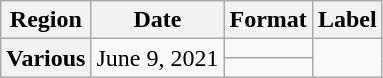<table class="wikitable plainrowheaders">
<tr>
<th>Region</th>
<th>Date</th>
<th>Format</th>
<th>Label</th>
</tr>
<tr>
<th rowspan="2" scope="row">Various</th>
<td rowspan="2">June 9, 2021</td>
<td></td>
<td rowspan="2"></td>
</tr>
<tr>
<td></td>
</tr>
</table>
